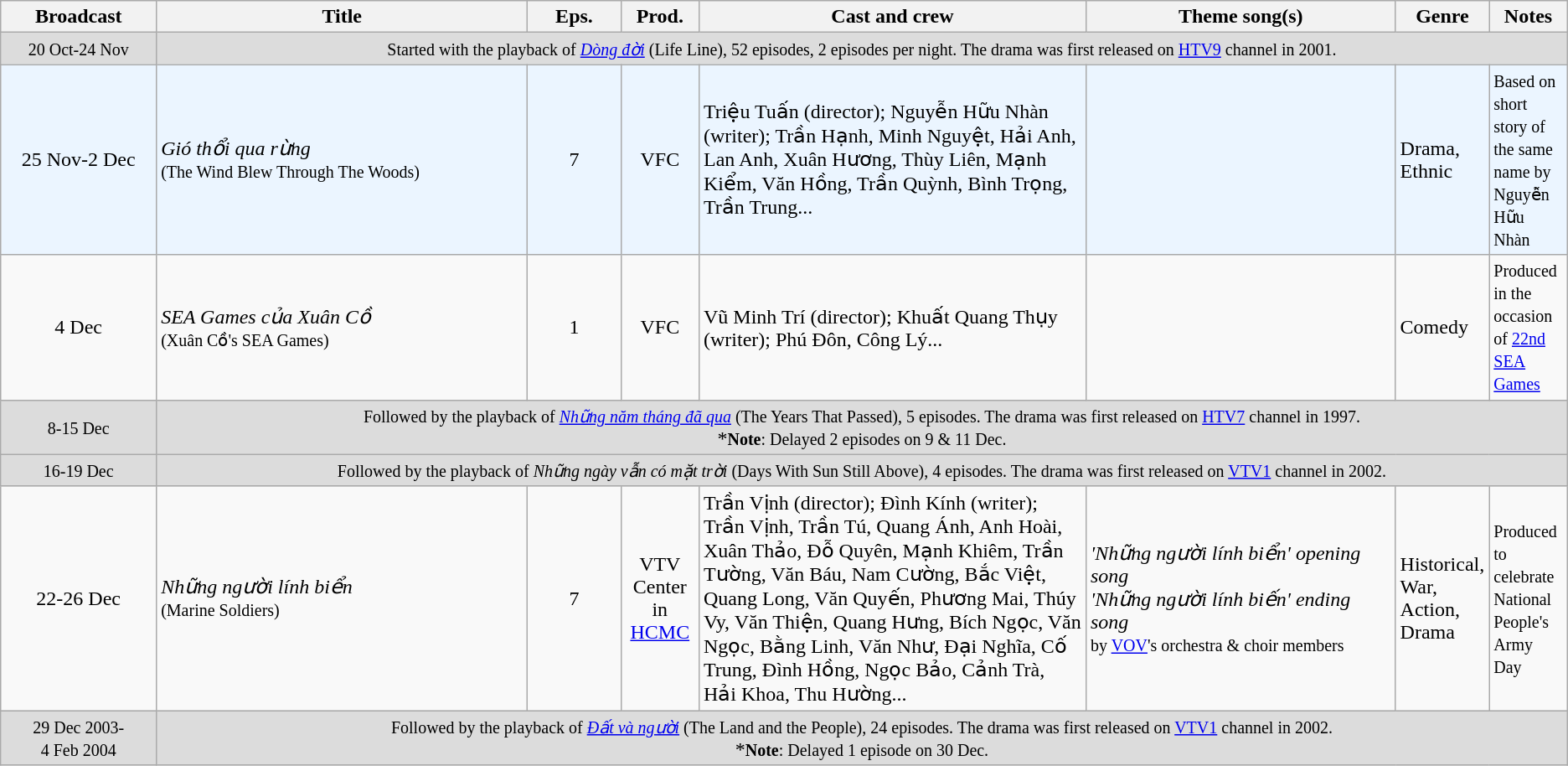<table class="wikitable sortable">
<tr>
<th style="width:10%;">Broadcast</th>
<th style="width:24%;">Title</th>
<th style="width:6%;">Eps.</th>
<th style="width:5%;">Prod.</th>
<th style="width:25%;">Cast and crew</th>
<th style="width:20%;">Theme song(s)</th>
<th style="width:5%;">Genre</th>
<th style="width:5%;">Notes</th>
</tr>
<tr ---- bgcolor="#DCDCDC">
<td style="text-align:center;"><small>20 Oct-24 Nov</small></td>
<td colspan="7" align=center><small>Started with the playback of <em><a href='#'>Dòng đời</a></em> (Life Line), 52 episodes, 2 episodes per night. The drama was first released on <a href='#'>HTV9</a> channel in 2001.</small></td>
</tr>
<tr ---- bgcolor="#ebf5ff">
<td style="text-align:center;">25 Nov-2 Dec <br></td>
<td><em>Gió thổi qua rừng</em> <br><small>(The Wind Blew Through The Woods)</small></td>
<td style="text-align:center;">7</td>
<td style="text-align:center;">VFC</td>
<td>Triệu Tuấn (director); Nguyễn Hữu Nhàn (writer); Trần Hạnh, Minh Nguyệt, Hải Anh, Lan Anh, Xuân Hương, Thùy Liên, Mạnh Kiểm, Văn Hồng, Trần Quỳnh, Bình Trọng, Trần Trung...</td>
<td></td>
<td>Drama, Ethnic</td>
<td><small>Based on short story of the same name by Nguyễn Hữu Nhàn</small></td>
</tr>
<tr>
<td style="text-align:center;">4 Dec</td>
<td><em>SEA Games của Xuân Cồ</em> <br><small>(Xuân Cồ's SEA Games)</small></td>
<td style="text-align:center;">1</td>
<td style="text-align:center;">VFC</td>
<td>Vũ Minh Trí (director); Khuất Quang Thụy (writer); Phú Đôn, Công Lý...</td>
<td></td>
<td>Comedy</td>
<td><small>Produced in the occasion of <a href='#'>22nd SEA Games</a></small></td>
</tr>
<tr ---- bgcolor="#DCDCDC">
<td style="text-align:center;"><small>8-15 Dec</small></td>
<td colspan="7" align=center><small>Followed by the playback of <em><a href='#'>Những năm tháng đã qua</a></em> (The Years That Passed), 5 episodes. The drama was first released on <a href='#'>HTV7</a> channel in 1997.</small><br>*<small><strong>Note</strong>: Delayed 2 episodes on 9 & 11 Dec.</small></td>
</tr>
<tr ---- bgcolor="#DCDCDC">
<td style="text-align:center;"><small>16-19 Dec</small></td>
<td colspan="7" align=center><small>Followed by the playback of <em>Những ngày vẫn có mặt trời</em> (Days With Sun Still Above), 4 episodes. The drama was first released on <a href='#'>VTV1</a> channel in 2002.</small></td>
</tr>
<tr>
<td style="text-align:center;">22-26 Dec <br></td>
<td><em>Những người lính biển</em> <br><small>(Marine Soldiers)</small></td>
<td style="text-align:center;">7</td>
<td style="text-align:center;">VTV Center in <a href='#'>HCMC</a></td>
<td>Trần Vịnh (director); Đình Kính (writer); Trần Vịnh, Trần Tú, Quang Ánh, Anh Hoài, Xuân Thảo, Đỗ Quyên, Mạnh Khiêm, Trần Tường, Văn Báu, Nam Cường, Bắc Việt, Quang Long, Văn Quyến, Phương Mai, Thúy Vy, Văn Thiện, Quang Hưng, Bích Ngọc, Văn Ngọc, Bằng Linh, Văn Như, Đại Nghĩa, Cố Trung, Đình Hồng, Ngọc Bảo, Cảnh Trà, Hải Khoa, Thu Hường...</td>
<td><em> 'Những người lính biển' opening song</em><br><em> 'Những người lính biến' ending song</em><br><small>by <a href='#'>VOV</a>'s orchestra & choir members</small></td>
<td>Historical, War, Action, Drama</td>
<td><small>Produced to celebrate National People's Army Day</small></td>
</tr>
<tr ---- bgcolor="#DCDCDC">
<td style="text-align:center;"><small>29 Dec 2003-<br>4 Feb 2004</small></td>
<td colspan="7" align=center><small>Followed by the playback of <em><a href='#'>Đất và người</a></em> (The Land and the People), 24 episodes. The drama was first released on <a href='#'>VTV1</a> channel in 2002.</small><br>*<small><strong>Note</strong>: Delayed 1 episode on 30 Dec.</small></td>
</tr>
</table>
